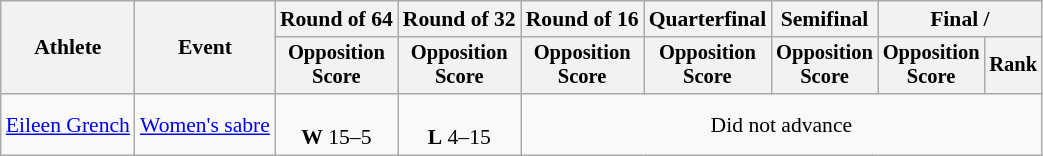<table class="wikitable" style="font-size:90%">
<tr>
<th rowspan=2>Athlete</th>
<th rowspan=2>Event</th>
<th>Round of 64</th>
<th>Round of 32</th>
<th>Round of 16</th>
<th>Quarterfinal</th>
<th>Semifinal</th>
<th colspan=2>Final / </th>
</tr>
<tr style="font-size:95%">
<th>Opposition<br>Score</th>
<th>Opposition<br>Score</th>
<th>Opposition<br>Score</th>
<th>Opposition<br>Score</th>
<th>Opposition<br>Score</th>
<th>Opposition<br>Score</th>
<th>Rank</th>
</tr>
<tr align=center>
<td align=left><a href='#'>Eileen Grench</a></td>
<td align=left><a href='#'>Women's sabre</a></td>
<td><br><strong>W</strong> 15–5</td>
<td><br><strong>L</strong> 4–15</td>
<td colspan=5>Did not advance</td>
</tr>
</table>
